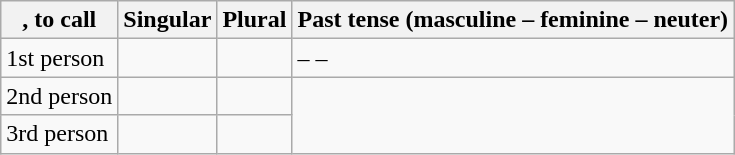<table class="wikitable">
<tr>
<th>, to call</th>
<th>Singular</th>
<th>Plural</th>
<th>Past tense (masculine – feminine – neuter)</th>
</tr>
<tr>
<td>1st person</td>
<td></td>
<td></td>
<td> –  – </td>
</tr>
<tr>
<td>2nd person</td>
<td></td>
<td></td>
</tr>
<tr>
<td>3rd person</td>
<td></td>
<td></td>
</tr>
</table>
